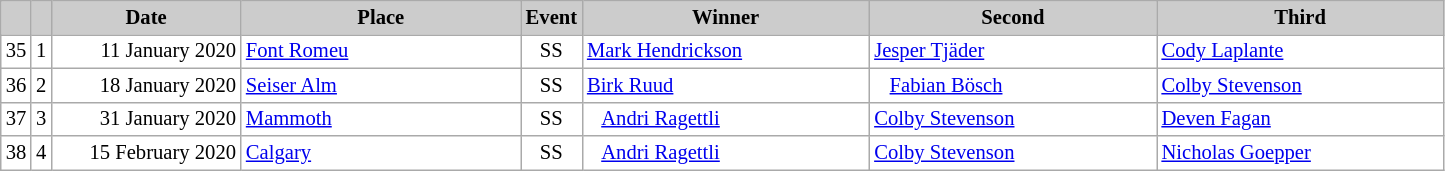<table class="wikitable plainrowheaders" style="background:#fff; font-size:86%; line-height:16px; border:grey solid 1px; border-collapse:collapse;">
<tr>
<th scope="col" style="background:#ccc; width=20 px;"></th>
<th scope="col" style="background:#ccc; width=30 px;"></th>
<th scope="col" style="background:#ccc; width:120px;">Date</th>
<th scope="col" style="background:#ccc; width:180px;">Place</th>
<th scope="col" style="background:#ccc; width:15px;">Event</th>
<th scope="col" style="background:#ccc; width:185px;">Winner</th>
<th scope="col" style="background:#ccc; width:185px;">Second</th>
<th scope="col" style="background:#ccc; width:185px;">Third</th>
</tr>
<tr>
<td align="center">35</td>
<td align="center">1</td>
<td align="right">11 January 2020</td>
<td> <a href='#'>Font Romeu</a></td>
<td align="center">SS</td>
<td> <a href='#'>Mark Hendrickson</a></td>
<td> <a href='#'>Jesper Tjäder</a></td>
<td> <a href='#'>Cody Laplante</a></td>
</tr>
<tr>
<td align="center">36</td>
<td align="center">2</td>
<td align="right">18 January 2020</td>
<td> <a href='#'>Seiser Alm</a></td>
<td align="center">SS</td>
<td> <a href='#'>Birk Ruud</a></td>
<td>   <a href='#'>Fabian Bösch</a></td>
<td> <a href='#'>Colby Stevenson</a></td>
</tr>
<tr>
<td align="center">37</td>
<td align="center">3</td>
<td align="right">31 January 2020</td>
<td> <a href='#'>Mammoth</a></td>
<td align="center">SS</td>
<td>   <a href='#'>Andri Ragettli</a></td>
<td> <a href='#'>Colby Stevenson</a></td>
<td> <a href='#'>Deven Fagan</a></td>
</tr>
<tr>
<td align="center">38</td>
<td align="center">4</td>
<td align="right">15 February 2020</td>
<td> <a href='#'>Calgary</a></td>
<td align="center">SS</td>
<td>   <a href='#'>Andri Ragettli</a></td>
<td> <a href='#'>Colby Stevenson</a></td>
<td> <a href='#'>Nicholas Goepper</a></td>
</tr>
</table>
